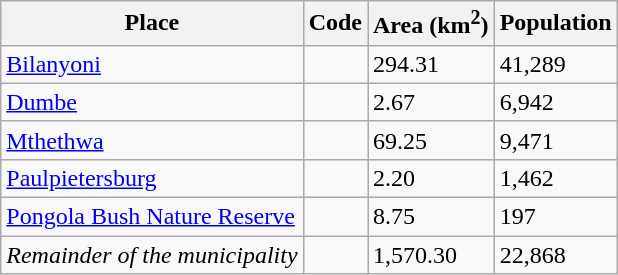<table class="wikitable sortable">
<tr>
<th>Place</th>
<th>Code</th>
<th>Area (km<sup>2</sup>)</th>
<th>Population</th>
</tr>
<tr>
<td><a href='#'>Bilanyoni</a></td>
<td></td>
<td>294.31</td>
<td>41,289</td>
</tr>
<tr>
<td><a href='#'>Dumbe</a></td>
<td></td>
<td>2.67</td>
<td>6,942</td>
</tr>
<tr>
<td><a href='#'>Mthethwa</a></td>
<td></td>
<td>69.25</td>
<td>9,471</td>
</tr>
<tr>
<td><a href='#'>Paulpietersburg</a></td>
<td></td>
<td>2.20</td>
<td>1,462</td>
</tr>
<tr>
<td><a href='#'>Pongola Bush Nature Reserve</a></td>
<td></td>
<td>8.75</td>
<td>197</td>
</tr>
<tr>
<td><em>Remainder of the municipality</em></td>
<td></td>
<td>1,570.30</td>
<td>22,868</td>
</tr>
</table>
